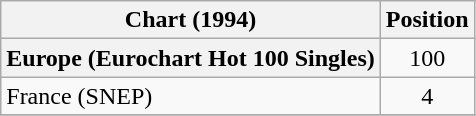<table class="wikitable sortable plainrowheaders">
<tr>
<th>Chart (1994)</th>
<th>Position</th>
</tr>
<tr>
<th scope="row">Europe (Eurochart Hot 100 Singles)</th>
<td align="center">100</td>
</tr>
<tr>
<td>France (SNEP)</td>
<td align="center">4</td>
</tr>
<tr>
</tr>
</table>
